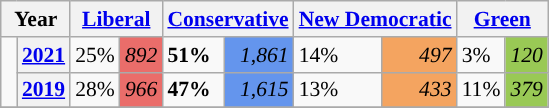<table class="wikitable" style="width:400; font-size:90%; margin-left:1em;">
<tr>
<th colspan="2" scope="col">Year</th>
<th colspan="2" scope="col"><a href='#'>Liberal</a></th>
<th colspan="2" scope="col"><a href='#'>Conservative</a></th>
<th colspan="2" scope="col"><a href='#'>New Democratic</a></th>
<th colspan="2" scope="col"><a href='#'>Green</a></th>
</tr>
<tr>
<td rowspan="2" style="width: 0.25em; background-color: "></td>
<th><a href='#'>2021</a></th>
<td>25%</td>
<td style="text-align:right; background:#EA6D6A;"><em>892</em></td>
<td><strong>51%</strong></td>
<td style="text-align:right; background:#6495ED;"><em>1,861</em></td>
<td>14%</td>
<td style="text-align:right; background:#F4A460;"><em>497</em></td>
<td>3%</td>
<td style="text-align:right; background:#99C955;"><em>120</em></td>
</tr>
<tr>
<th><a href='#'>2019</a></th>
<td>28%</td>
<td style="text-align:right; background:#EA6D6A;"><em>966</em></td>
<td><strong>47%</strong></td>
<td style="text-align:right; background:#6495ED;"><em>1,615</em></td>
<td>13%</td>
<td style="text-align:right; background:#F4A460;"><em>433</em></td>
<td>11%</td>
<td style="text-align:right; background:#99C955;"><em>379</em></td>
</tr>
<tr>
</tr>
</table>
